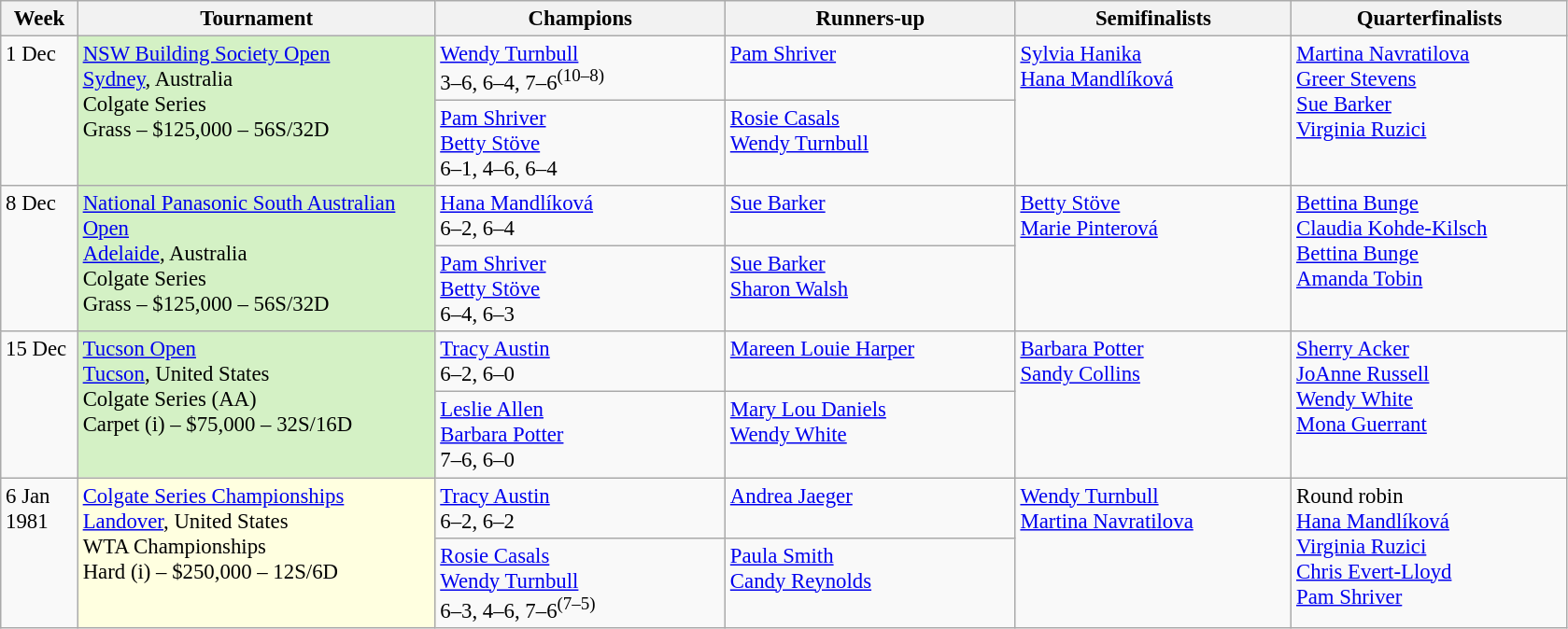<table class=wikitable style=font-size:95%>
<tr>
<th style="width:48px;">Week</th>
<th style="width:248px;">Tournament</th>
<th style="width:200px;">Champions</th>
<th style="width:200px;">Runners-up</th>
<th style="width:190px;">Semifinalists</th>
<th style="width:190px;">Quarterfinalists</th>
</tr>
<tr valign=top>
<td rowspan=2>1 Dec</td>
<td rowspan=2 bgcolor=#D4F1C5><a href='#'>NSW Building Society Open</a><br> <a href='#'>Sydney</a>, Australia <br>Colgate Series<br>Grass – $125,000 – 56S/32D</td>
<td> <a href='#'>Wendy Turnbull</a> <br>3–6, 6–4, 7–6<sup>(10–8)</sup></td>
<td> <a href='#'>Pam Shriver</a></td>
<td rowspan=2>  <a href='#'>Sylvia Hanika</a><br> <a href='#'>Hana Mandlíková</a></td>
<td rowspan=2> <a href='#'>Martina Navratilova</a><br> <a href='#'>Greer Stevens</a><br>  <a href='#'>Sue Barker</a><br> <a href='#'>Virginia Ruzici</a></td>
</tr>
<tr valign="top">
<td> <a href='#'>Pam Shriver</a><br> <a href='#'>Betty Stöve</a> <br>6–1, 4–6, 6–4</td>
<td> <a href='#'>Rosie Casals</a><br> <a href='#'>Wendy Turnbull</a></td>
</tr>
<tr valign=top>
<td rowspan=2>8 Dec</td>
<td rowspan=2 bgcolor=#D4F1C5><a href='#'>National Panasonic South Australian Open</a><br> <a href='#'>Adelaide</a>, Australia <br>Colgate Series<br>Grass – $125,000 – 56S/32D</td>
<td> <a href='#'>Hana Mandlíková</a> <br>6–2, 6–4</td>
<td> <a href='#'>Sue Barker</a></td>
<td rowspan=2> <a href='#'>Betty Stöve</a>  <br> <a href='#'>Marie Pinterová</a></td>
<td rowspan=2> <a href='#'>Bettina Bunge</a><br> <a href='#'>Claudia Kohde-Kilsch</a> <br>  <a href='#'>Bettina Bunge</a><br> <a href='#'>Amanda Tobin</a></td>
</tr>
<tr valign="top">
<td> <a href='#'>Pam Shriver</a><br> <a href='#'>Betty Stöve</a> <br>6–4, 6–3</td>
<td> <a href='#'>Sue Barker</a><br> <a href='#'>Sharon Walsh</a></td>
</tr>
<tr valign=top>
<td rowspan=2>15 Dec</td>
<td rowspan=2 bgcolor=#D4F1C5><a href='#'>Tucson Open</a><br> <a href='#'>Tucson</a>, United States <br>Colgate Series (AA)<br>Carpet (i) – $75,000 – 32S/16D</td>
<td> <a href='#'>Tracy Austin</a> <br>6–2, 6–0</td>
<td> <a href='#'>Mareen Louie Harper</a></td>
<td rowspan=2> <a href='#'>Barbara Potter</a> <br> <a href='#'>Sandy Collins</a></td>
<td rowspan=2> <a href='#'>Sherry Acker</a><br> <a href='#'>JoAnne Russell</a><br>  <a href='#'>Wendy White</a><br> <a href='#'>Mona Guerrant</a></td>
</tr>
<tr valign="top">
<td> <a href='#'>Leslie Allen</a><br> <a href='#'>Barbara Potter</a> <br>7–6, 6–0</td>
<td> <a href='#'>Mary Lou Daniels</a><br> <a href='#'>Wendy White</a></td>
</tr>
<tr valign=top>
<td rowspan=2>6 Jan 1981</td>
<td rowspan=2 bgcolor=lightyellow><a href='#'>Colgate Series Championships</a><br> <a href='#'>Landover</a>, United States <br>WTA Championships<br>Hard (i) – $250,000 – 12S/6D</td>
<td> <a href='#'>Tracy Austin</a> <br>6–2, 6–2</td>
<td> <a href='#'>Andrea Jaeger</a></td>
<td rowspan=2> <a href='#'>Wendy Turnbull</a> <br> <a href='#'>Martina Navratilova</a></td>
<td rowspan=2>Round robin<br> <a href='#'>Hana Mandlíková</a><br> <a href='#'>Virginia Ruzici</a><br> <a href='#'>Chris Evert-Lloyd</a> <br> <a href='#'>Pam Shriver</a></td>
</tr>
<tr valign="top">
<td> <a href='#'>Rosie Casals</a><br> <a href='#'>Wendy Turnbull</a> <br>6–3, 4–6, 7–6<sup>(7–5)</sup></td>
<td> <a href='#'>Paula Smith</a><br> <a href='#'>Candy Reynolds</a></td>
</tr>
</table>
